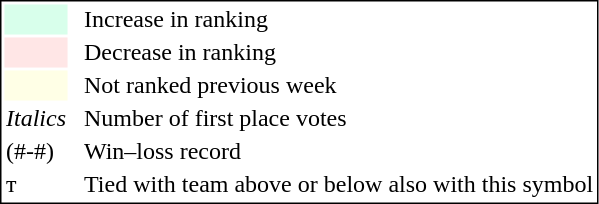<table style="border:1px solid black;">
<tr>
<td style="background:#D8FFEB; width:20px;"></td>
<td> </td>
<td>Increase in ranking</td>
</tr>
<tr>
<td style="background:#FFE6E6; width:20px;"></td>
<td> </td>
<td>Decrease in ranking</td>
</tr>
<tr>
<td style="background:#FFFFE6; width:20px;"></td>
<td> </td>
<td>Not ranked previous week</td>
</tr>
<tr>
<td><em>Italics</em></td>
<td> </td>
<td>Number of first place votes</td>
</tr>
<tr>
<td>(#-#)</td>
<td> </td>
<td>Win–loss record</td>
</tr>
<tr>
<td>т</td>
<td></td>
<td>Tied with team above or below also with this symbol</td>
</tr>
</table>
